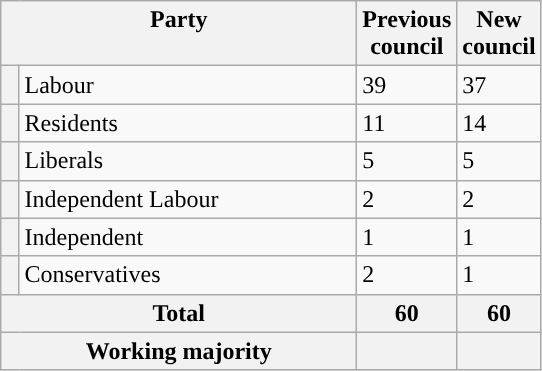<table class="wikitable">
<tr>
<th valign=top colspan="2" style="width: 230px">Party</th>
<th valign=top style="width: 30px">Previous council</th>
<th valign=top style="width: 30px">New council</th>
</tr>
<tr>
<th style="background-color: "></th>
<td>Labour</td>
<td>39</td>
<td>37</td>
</tr>
<tr>
<th style="background-color: "></th>
<td>Residents</td>
<td>11</td>
<td>14</td>
</tr>
<tr>
<th style="background-color: "></th>
<td>Liberals</td>
<td>5</td>
<td>5</td>
</tr>
<tr>
<th style="background-color: "></th>
<td>Independent Labour</td>
<td>2</td>
<td>2</td>
</tr>
<tr>
<th style="background-color: "></th>
<td>Independent</td>
<td>1</td>
<td>1</td>
</tr>
<tr>
<th style="background-color: "></th>
<td>Conservatives</td>
<td>2</td>
<td>1</td>
</tr>
<tr>
<th colspan=2>Total</th>
<th style="text-align: center">60</th>
<th colspan=3>60</th>
</tr>
<tr>
<th colspan=2>Working majority</th>
<th></th>
<th></th>
</tr>
</table>
